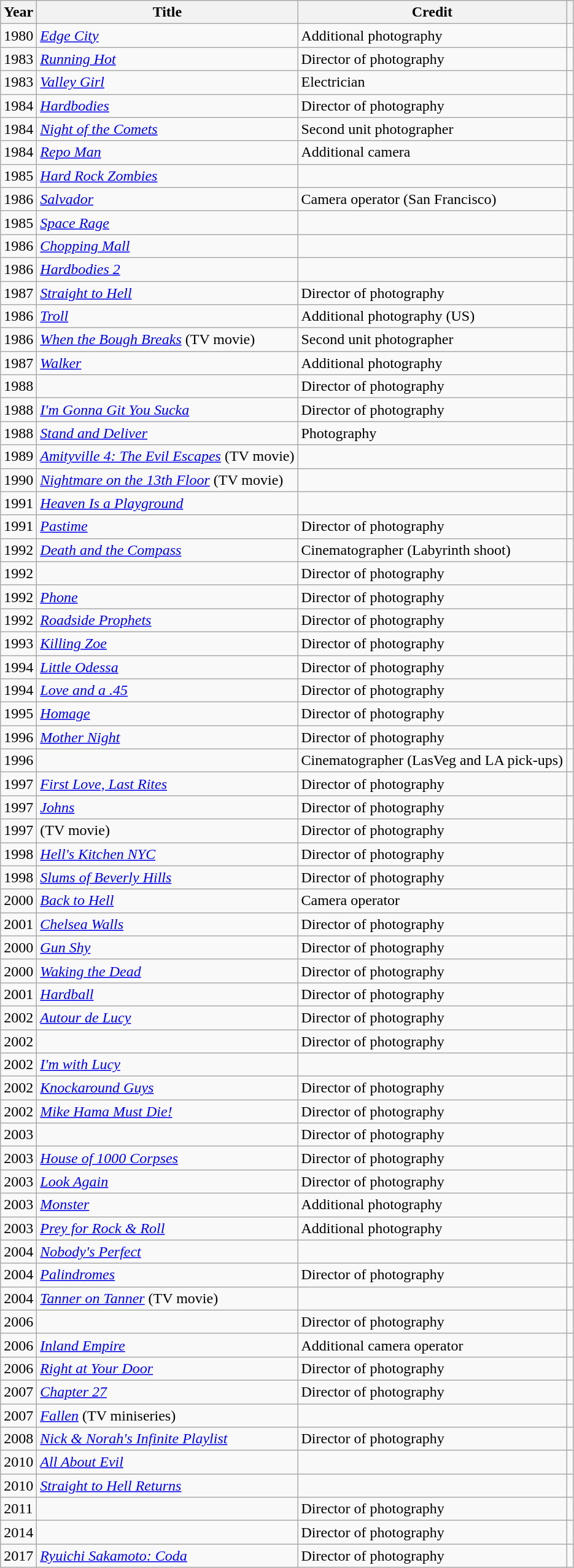<table class="wikitable sortable">
<tr>
<th>Year</th>
<th>Title</th>
<th>Credit</th>
<th scope="col" class="unsortable"></th>
</tr>
<tr>
<td>1980</td>
<td><em><a href='#'>Edge City</a></em></td>
<td>Additional photography</td>
<td></td>
</tr>
<tr>
<td>1983</td>
<td><em><a href='#'>Running Hot</a></em></td>
<td>Director of photography</td>
<td></td>
</tr>
<tr>
<td>1983</td>
<td><em><a href='#'>Valley Girl</a></em></td>
<td>Electrician</td>
<td></td>
</tr>
<tr>
<td>1984</td>
<td><em><a href='#'>Hardbodies</a></em></td>
<td>Director of photography</td>
<td></td>
</tr>
<tr>
<td>1984</td>
<td><em><a href='#'>Night of the Comets</a></em></td>
<td>Second unit photographer</td>
<td></td>
</tr>
<tr>
<td>1984</td>
<td><em><a href='#'>Repo Man</a></em></td>
<td>Additional camera</td>
<td></td>
</tr>
<tr>
<td>1985</td>
<td><em><a href='#'>Hard Rock Zombies</a></em></td>
<td></td>
<td></td>
</tr>
<tr>
<td>1986</td>
<td><em><a href='#'>Salvador</a></em></td>
<td>Camera operator (San Francisco)</td>
<td></td>
</tr>
<tr>
<td>1985</td>
<td><em><a href='#'>Space Rage</a></em></td>
<td></td>
<td></td>
</tr>
<tr>
<td>1986</td>
<td><em><a href='#'>Chopping Mall</a></em></td>
<td></td>
<td></td>
</tr>
<tr>
<td>1986</td>
<td><em><a href='#'>Hardbodies 2</a></em></td>
<td></td>
<td></td>
</tr>
<tr>
<td>1987</td>
<td><em><a href='#'>Straight to Hell</a></em></td>
<td>Director of photography</td>
<td></td>
</tr>
<tr>
<td>1986</td>
<td><em><a href='#'>Troll</a></em></td>
<td>Additional photography (US)</td>
<td></td>
</tr>
<tr>
<td>1986</td>
<td><em><a href='#'>When the Bough Breaks</a></em> (TV movie)</td>
<td>Second unit photographer</td>
<td></td>
</tr>
<tr>
<td>1987</td>
<td><em><a href='#'>Walker</a></em></td>
<td>Additional photography</td>
<td></td>
</tr>
<tr>
<td>1988</td>
<td><em></em></td>
<td>Director of photography</td>
<td></td>
</tr>
<tr>
<td>1988</td>
<td><em><a href='#'>I'm Gonna Git You Sucka</a></em></td>
<td>Director of photography</td>
<td></td>
</tr>
<tr>
<td>1988</td>
<td><em><a href='#'>Stand and Deliver</a></em></td>
<td>Photography</td>
<td></td>
</tr>
<tr>
<td>1989</td>
<td><em><a href='#'>Amityville 4: The Evil Escapes</a></em> (TV movie)</td>
<td></td>
<td></td>
</tr>
<tr>
<td>1990</td>
<td><em><a href='#'>Nightmare on the 13th Floor</a></em> (TV movie)</td>
<td></td>
<td></td>
</tr>
<tr>
<td>1991</td>
<td><em><a href='#'>Heaven Is a Playground</a></em></td>
<td></td>
<td></td>
</tr>
<tr>
<td>1991</td>
<td><em><a href='#'>Pastime</a></em></td>
<td>Director of photography</td>
<td></td>
</tr>
<tr>
<td>1992</td>
<td><em><a href='#'>Death and the Compass</a></em></td>
<td>Cinematographer (Labyrinth shoot)</td>
<td></td>
</tr>
<tr>
<td>1992</td>
<td><em></em></td>
<td>Director of photography</td>
<td></td>
</tr>
<tr>
<td>1992</td>
<td><em><a href='#'>Phone</a></em></td>
<td>Director of photography</td>
<td></td>
</tr>
<tr>
<td>1992</td>
<td><em><a href='#'>Roadside Prophets</a></em></td>
<td>Director of photography</td>
<td></td>
</tr>
<tr>
<td>1993</td>
<td><em><a href='#'>Killing Zoe</a></em></td>
<td>Director of photography</td>
<td></td>
</tr>
<tr>
<td>1994</td>
<td><em><a href='#'>Little Odessa</a></em></td>
<td>Director of photography</td>
<td></td>
</tr>
<tr>
<td>1994</td>
<td><em><a href='#'>Love and a .45</a></em></td>
<td>Director of photography</td>
<td></td>
</tr>
<tr>
<td>1995</td>
<td><em><a href='#'>Homage</a></em></td>
<td>Director of photography</td>
<td></td>
</tr>
<tr>
<td>1996</td>
<td><em><a href='#'>Mother Night</a></em></td>
<td>Director of photography</td>
<td></td>
</tr>
<tr>
<td>1996</td>
<td><em></em></td>
<td>Cinematographer (LasVeg and LA pick-ups)</td>
<td></td>
</tr>
<tr>
<td>1997</td>
<td><em><a href='#'>First Love, Last Rites</a></em></td>
<td>Director of photography</td>
<td></td>
</tr>
<tr>
<td>1997</td>
<td><em><a href='#'>Johns</a></em></td>
<td>Director of photography</td>
<td></td>
</tr>
<tr>
<td>1997</td>
<td><em></em> (TV movie)</td>
<td>Director of photography</td>
<td></td>
</tr>
<tr>
<td>1998</td>
<td><em><a href='#'>Hell's Kitchen NYC</a></em></td>
<td>Director of photography</td>
<td></td>
</tr>
<tr>
<td>1998</td>
<td><em><a href='#'>Slums of Beverly Hills</a></em></td>
<td>Director of photography</td>
<td></td>
</tr>
<tr>
<td>2000</td>
<td><em><a href='#'>Back to Hell</a></em></td>
<td>Camera operator</td>
<td></td>
</tr>
<tr>
<td>2001</td>
<td><em><a href='#'>Chelsea Walls</a></em></td>
<td>Director of photography</td>
<td></td>
</tr>
<tr>
<td>2000</td>
<td><em><a href='#'>Gun Shy</a></em></td>
<td>Director of photography</td>
<td></td>
</tr>
<tr>
<td>2000</td>
<td><em><a href='#'>Waking the Dead</a></em></td>
<td>Director of photography</td>
<td></td>
</tr>
<tr>
<td>2001</td>
<td><em><a href='#'>Hardball</a></em></td>
<td>Director of photography</td>
<td></td>
</tr>
<tr>
<td>2002</td>
<td><em><a href='#'>Autour de Lucy</a></em></td>
<td>Director of photography</td>
<td></td>
</tr>
<tr>
<td>2002</td>
<td><em></em></td>
<td>Director of photography</td>
<td></td>
</tr>
<tr>
<td>2002</td>
<td><em><a href='#'>I'm with Lucy</a></em></td>
<td></td>
<td></td>
</tr>
<tr>
<td>2002</td>
<td><em><a href='#'>Knockaround Guys</a></em></td>
<td>Director of photography</td>
<td></td>
</tr>
<tr>
<td>2002</td>
<td><em><a href='#'>Mike Hama Must Die!</a></em></td>
<td>Director of photography</td>
<td></td>
</tr>
<tr>
<td>2003</td>
<td><em></em></td>
<td>Director of photography</td>
<td></td>
</tr>
<tr>
<td>2003</td>
<td><em><a href='#'>House of 1000 Corpses</a></em></td>
<td>Director of photography</td>
<td></td>
</tr>
<tr>
<td>2003</td>
<td><em><a href='#'>Look Again</a></em></td>
<td>Director of photography</td>
<td></td>
</tr>
<tr>
<td>2003</td>
<td><em><a href='#'>Monster</a></em></td>
<td>Additional photography</td>
<td></td>
</tr>
<tr>
<td>2003</td>
<td><em><a href='#'>Prey for Rock & Roll</a></em></td>
<td>Additional photography</td>
<td></td>
</tr>
<tr>
<td>2004</td>
<td><em><a href='#'>Nobody's Perfect</a></em></td>
<td></td>
<td></td>
</tr>
<tr>
<td>2004</td>
<td><em><a href='#'>Palindromes</a></em></td>
<td>Director of photography</td>
<td></td>
</tr>
<tr>
<td>2004</td>
<td><em><a href='#'>Tanner on Tanner</a></em> (TV movie)</td>
<td></td>
<td></td>
</tr>
<tr>
<td>2006</td>
<td><em></em></td>
<td>Director of photography</td>
<td></td>
</tr>
<tr>
<td>2006</td>
<td><em><a href='#'>Inland Empire</a></em></td>
<td>Additional camera operator</td>
<td></td>
</tr>
<tr>
<td>2006</td>
<td><em><a href='#'>Right at Your Door</a></em></td>
<td>Director of photography</td>
<td></td>
</tr>
<tr>
<td>2007</td>
<td><em><a href='#'>Chapter 27</a></em></td>
<td>Director of photography</td>
<td></td>
</tr>
<tr>
<td>2007</td>
<td><em><a href='#'>Fallen</a></em> (TV miniseries)</td>
<td></td>
<td></td>
</tr>
<tr>
<td>2008</td>
<td><em><a href='#'>Nick & Norah's Infinite Playlist</a></em></td>
<td>Director of photography</td>
<td></td>
</tr>
<tr>
<td>2010</td>
<td><em><a href='#'>All About Evil</a></em></td>
<td></td>
<td></td>
</tr>
<tr>
<td>2010</td>
<td><em><a href='#'>Straight to Hell Returns</a></em></td>
<td></td>
<td></td>
</tr>
<tr>
<td>2011</td>
<td><em></em></td>
<td>Director of photography</td>
<td></td>
</tr>
<tr>
<td>2014</td>
<td><em></em></td>
<td>Director of photography</td>
<td></td>
</tr>
<tr>
<td>2017</td>
<td><em><a href='#'>Ryuichi Sakamoto: Coda</a></em></td>
<td>Director of photography</td>
<td></td>
</tr>
</table>
